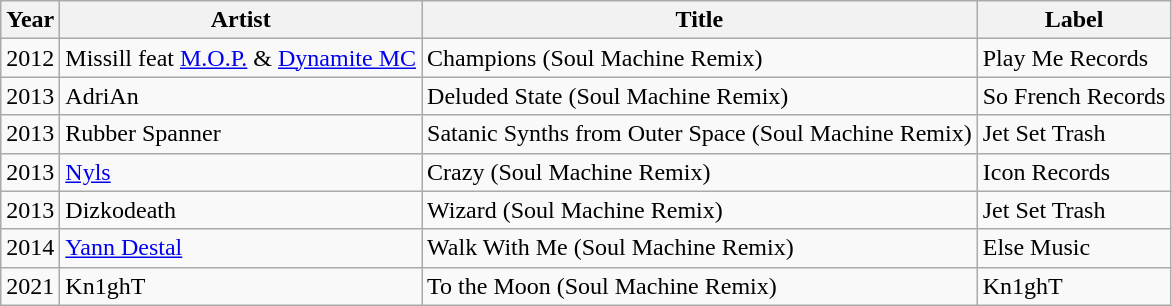<table class="wikitable">
<tr>
<th>Year</th>
<th>Artist</th>
<th>Title</th>
<th>Label</th>
</tr>
<tr>
<td>2012</td>
<td>Missill feat <a href='#'>M.O.P.</a> & <a href='#'>Dynamite MC</a></td>
<td>Champions (Soul Machine Remix)</td>
<td>Play Me Records</td>
</tr>
<tr>
<td>2013</td>
<td>AdriAn</td>
<td>Deluded State (Soul Machine Remix)</td>
<td>So French Records</td>
</tr>
<tr>
<td>2013</td>
<td>Rubber Spanner</td>
<td>Satanic Synths from Outer Space (Soul Machine Remix)</td>
<td>Jet Set Trash</td>
</tr>
<tr>
<td>2013</td>
<td><a href='#'>Nyls</a></td>
<td>Crazy (Soul Machine Remix)</td>
<td>Icon Records</td>
</tr>
<tr>
<td>2013</td>
<td>Dizkodeath</td>
<td>Wizard (Soul Machine Remix)</td>
<td>Jet Set Trash</td>
</tr>
<tr>
<td>2014</td>
<td><a href='#'>Yann Destal</a></td>
<td>Walk With Me (Soul Machine Remix)</td>
<td>Else Music</td>
</tr>
<tr>
<td>2021</td>
<td>Kn1ghT</td>
<td>To the Moon (Soul Machine Remix)</td>
<td>Kn1ghT</td>
</tr>
</table>
